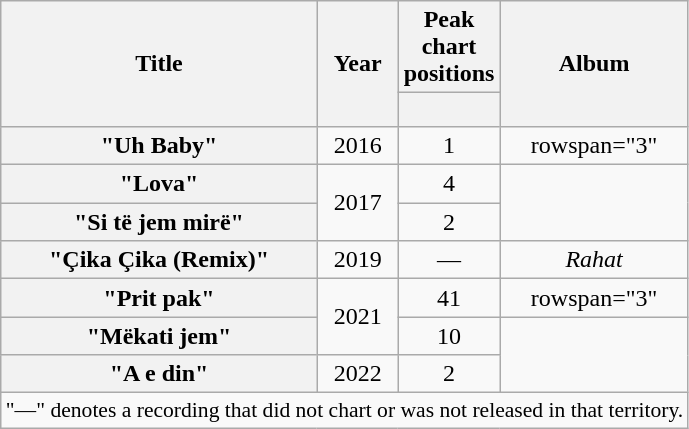<table class="wikitable plainrowheaders" style="text-align:center;">
<tr>
<th scope="col" rowspan="2">Title</th>
<th scope="col" rowspan="2">Year</th>
<th scope="col" colspan="1">Peak<br>chart<br>positions</th>
<th scope="col" rowspan="2">Album</th>
</tr>
<tr>
<th scope=col style="width:3em; font-size:85%;"><a href='#'></a><br></th>
</tr>
<tr>
<th scope="row">"Uh Baby"<br></th>
<td>2016</td>
<td>1</td>
<td>rowspan="3" </td>
</tr>
<tr>
<th scope="row">"Lova"<br></th>
<td rowspan="2">2017</td>
<td>4</td>
</tr>
<tr>
<th scope="row">"Si të jem mirë"<br></th>
<td>2</td>
</tr>
<tr>
<th scope="row">"Çika Çika (Remix)"<br></th>
<td>2019</td>
<td>—</td>
<td><em>Rahat</em></td>
</tr>
<tr>
<th scope="row">"Prit pak"<br></th>
<td rowspan="2">2021</td>
<td>41</td>
<td>rowspan="3" </td>
</tr>
<tr>
<th scope="row">"Mëkati jem"<br></th>
<td>10</td>
</tr>
<tr>
<th scope="row">"A e din"<br></th>
<td rowspan="1">2022</td>
<td>2</td>
</tr>
<tr>
<td colspan="11" style="font-size:90%">"—" denotes a recording that did not chart or was not released in that territory.</td>
</tr>
</table>
